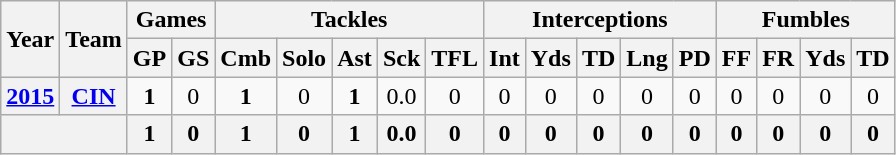<table class="wikitable" style="text-align:center">
<tr>
<th rowspan="2">Year</th>
<th rowspan="2">Team</th>
<th colspan="2">Games</th>
<th colspan="5">Tackles</th>
<th colspan="5">Interceptions</th>
<th colspan="4">Fumbles</th>
</tr>
<tr>
<th>GP</th>
<th>GS</th>
<th>Cmb</th>
<th>Solo</th>
<th>Ast</th>
<th>Sck</th>
<th>TFL</th>
<th>Int</th>
<th>Yds</th>
<th>TD</th>
<th>Lng</th>
<th>PD</th>
<th>FF</th>
<th>FR</th>
<th>Yds</th>
<th>TD</th>
</tr>
<tr>
<th><a href='#'>2015</a></th>
<th><a href='#'>CIN</a></th>
<td><strong>1</strong></td>
<td>0</td>
<td><strong>1</strong></td>
<td>0</td>
<td><strong>1</strong></td>
<td>0.0</td>
<td>0</td>
<td>0</td>
<td>0</td>
<td>0</td>
<td>0</td>
<td>0</td>
<td>0</td>
<td>0</td>
<td>0</td>
<td>0</td>
</tr>
<tr>
<th colspan="2"></th>
<th>1</th>
<th>0</th>
<th>1</th>
<th>0</th>
<th>1</th>
<th>0.0</th>
<th>0</th>
<th>0</th>
<th>0</th>
<th>0</th>
<th>0</th>
<th>0</th>
<th>0</th>
<th>0</th>
<th>0</th>
<th>0</th>
</tr>
</table>
